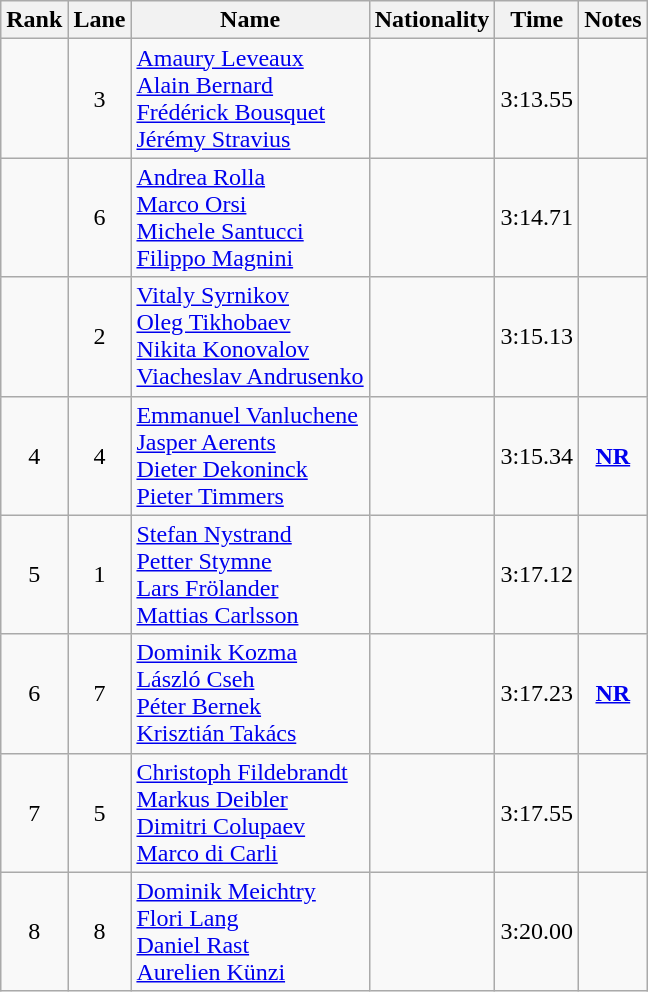<table class="wikitable sortable" style="text-align:center">
<tr>
<th>Rank</th>
<th>Lane</th>
<th>Name</th>
<th>Nationality</th>
<th>Time</th>
<th>Notes</th>
</tr>
<tr>
<td></td>
<td>3</td>
<td align=left><a href='#'>Amaury Leveaux</a><br><a href='#'>Alain Bernard</a><br><a href='#'>Frédérick Bousquet</a> <br><a href='#'>Jérémy Stravius</a></td>
<td align=left></td>
<td>3:13.55</td>
<td></td>
</tr>
<tr>
<td></td>
<td>6</td>
<td align=left><a href='#'>Andrea Rolla</a> <br><a href='#'>Marco Orsi</a><br><a href='#'>Michele Santucci</a><br><a href='#'>Filippo Magnini</a></td>
<td align=left></td>
<td>3:14.71</td>
<td></td>
</tr>
<tr>
<td></td>
<td>2</td>
<td align=left><a href='#'>Vitaly Syrnikov</a><br><a href='#'>Oleg Tikhobaev</a><br><a href='#'>Nikita Konovalov</a><br><a href='#'>Viacheslav Andrusenko</a></td>
<td align=left></td>
<td>3:15.13</td>
<td></td>
</tr>
<tr>
<td>4</td>
<td>4</td>
<td align=left><a href='#'>Emmanuel Vanluchene</a><br><a href='#'>Jasper Aerents</a> <br><a href='#'>Dieter Dekoninck</a><br><a href='#'>Pieter Timmers</a></td>
<td align=left></td>
<td>3:15.34</td>
<td><strong><a href='#'>NR</a></strong></td>
</tr>
<tr>
<td>5</td>
<td>1</td>
<td align=left><a href='#'>Stefan Nystrand</a><br><a href='#'>Petter Stymne</a><br><a href='#'>Lars Frölander</a> <br><a href='#'>Mattias Carlsson</a></td>
<td align=left></td>
<td>3:17.12</td>
<td></td>
</tr>
<tr>
<td>6</td>
<td>7</td>
<td align=left><a href='#'>Dominik Kozma</a><br><a href='#'>László Cseh</a><br><a href='#'>Péter Bernek</a> <br><a href='#'>Krisztián Takács</a></td>
<td align=left></td>
<td>3:17.23</td>
<td><strong><a href='#'>NR</a></strong></td>
</tr>
<tr>
<td>7</td>
<td>5</td>
<td align=left><a href='#'>Christoph Fildebrandt</a><br><a href='#'>Markus Deibler</a><br><a href='#'>Dimitri Colupaev</a> <br><a href='#'>Marco di Carli</a></td>
<td align=left></td>
<td>3:17.55</td>
<td></td>
</tr>
<tr>
<td>8</td>
<td>8</td>
<td align=left><a href='#'>Dominik Meichtry</a><br><a href='#'>Flori Lang</a><br><a href='#'>Daniel Rast</a> <br><a href='#'>Aurelien Künzi</a></td>
<td align=left></td>
<td>3:20.00</td>
<td></td>
</tr>
</table>
